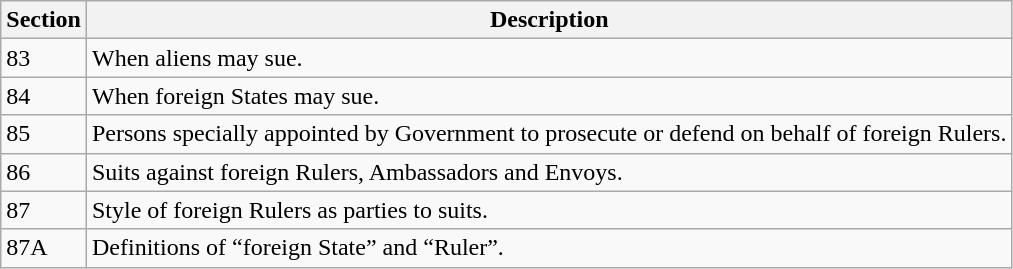<table class="wikitable">
<tr>
<th>Section</th>
<th>Description</th>
</tr>
<tr>
<td>83</td>
<td>When aliens may sue.</td>
</tr>
<tr>
<td>84</td>
<td>When foreign States may sue.</td>
</tr>
<tr>
<td>85</td>
<td>Persons specially appointed by Government to prosecute or defend on behalf of foreign Rulers.</td>
</tr>
<tr>
<td>86</td>
<td>Suits against foreign Rulers, Ambassadors and Envoys.</td>
</tr>
<tr>
<td>87</td>
<td>Style of foreign Rulers as parties to suits.</td>
</tr>
<tr>
<td>87A</td>
<td>Definitions of “foreign State” and “Ruler”.</td>
</tr>
</table>
